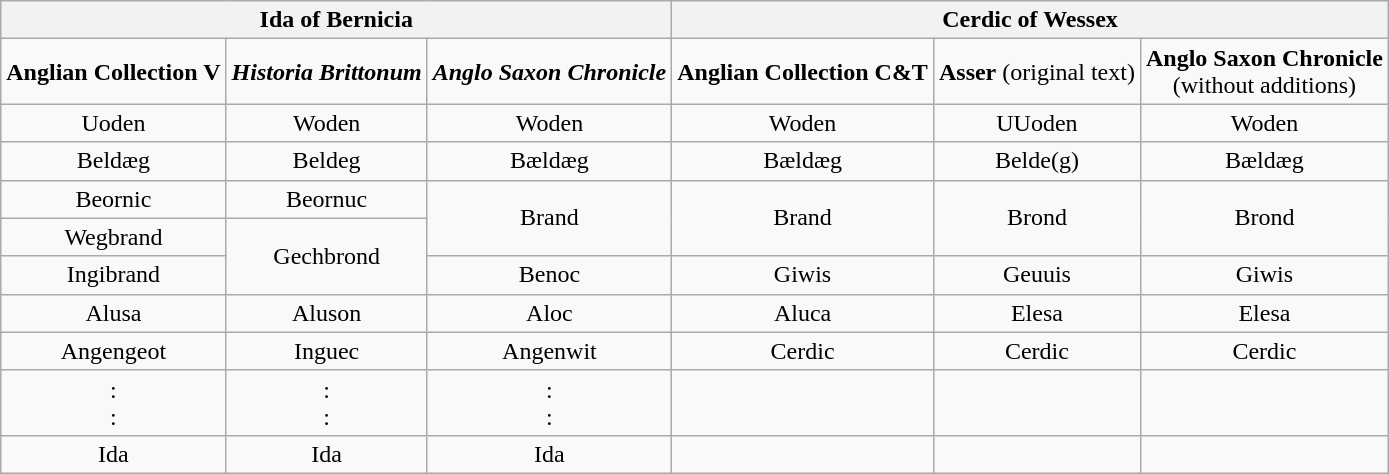<table class="wikitable" style="text-align: center; margin: 0.5em 0px 0.5em 1em;">
<tr>
<th colspan=3><strong>Ida of Bernicia</strong></th>
<th colspan=3><strong>Cerdic of Wessex</strong></th>
</tr>
<tr>
<td><strong>Anglian Collection V</strong></td>
<td><strong><em>Historia Brittonum</em></strong></td>
<td><strong><em>Anglo Saxon Chronicle</em></strong></td>
<td><strong>Anglian Collection C&T</strong></td>
<td><strong>Asser</strong> (original text)</td>
<td><strong>Anglo Saxon Chronicle</strong><br>(without additions)</td>
</tr>
<tr>
<td>Uoden</td>
<td>Woden</td>
<td>Woden</td>
<td>Woden</td>
<td>UUoden</td>
<td>Woden</td>
</tr>
<tr>
<td>Beldæg</td>
<td>Beldeg</td>
<td>Bældæg</td>
<td>Bældæg</td>
<td>Belde(g)</td>
<td>Bældæg</td>
</tr>
<tr>
<td>Beornic</td>
<td>Beornuc</td>
<td rowspan=2>Brand</td>
<td rowspan=2>Brand</td>
<td rowspan=2>Brond</td>
<td rowspan=2>Brond</td>
</tr>
<tr>
<td>Wegbrand</td>
<td rowspan=2>Gechbrond</td>
</tr>
<tr>
<td>Ingibrand</td>
<td>Benoc</td>
<td>Giwis</td>
<td>Geuuis</td>
<td>Giwis</td>
</tr>
<tr>
<td>Alusa</td>
<td>Aluson</td>
<td>Aloc</td>
<td>Aluca</td>
<td>Elesa</td>
<td>Elesa</td>
</tr>
<tr>
<td>Angengeot</td>
<td>Inguec</td>
<td>Angenwit</td>
<td>Cerdic</td>
<td>Cerdic</td>
<td>Cerdic</td>
</tr>
<tr>
<td>:<br>:</td>
<td>:<br>:</td>
<td>:<br>:</td>
<td></td>
<td></td>
<td></td>
</tr>
<tr>
<td>Ida</td>
<td>Ida</td>
<td>Ida</td>
<td></td>
<td></td>
<td></td>
</tr>
</table>
